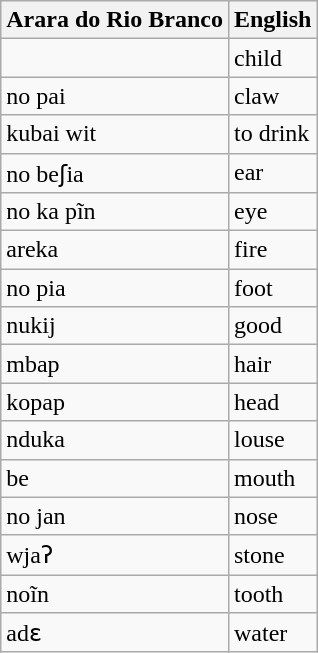<table class="wikitable">
<tr>
<th>Arara do Rio Branco</th>
<th>English</th>
</tr>
<tr>
<td></td>
<td>child</td>
</tr>
<tr>
<td>no pai</td>
<td>claw</td>
</tr>
<tr>
<td>kubai wit</td>
<td>to drink</td>
</tr>
<tr>
<td>no beʃia</td>
<td>ear</td>
</tr>
<tr>
<td>no ka pĩn</td>
<td>eye</td>
</tr>
<tr>
<td>areka</td>
<td>fire</td>
</tr>
<tr>
<td>no pia</td>
<td>foot</td>
</tr>
<tr>
<td>nukij</td>
<td>good</td>
</tr>
<tr>
<td>mbap</td>
<td>hair</td>
</tr>
<tr>
<td>kopap</td>
<td>head</td>
</tr>
<tr>
<td>nduka</td>
<td>louse</td>
</tr>
<tr>
<td>be </td>
<td>mouth</td>
</tr>
<tr>
<td>no jan</td>
<td>nose</td>
</tr>
<tr>
<td>wjaʔ</td>
<td>stone</td>
</tr>
<tr>
<td>noĩn</td>
<td>tooth</td>
</tr>
<tr>
<td>adɛ</td>
<td>water</td>
</tr>
</table>
